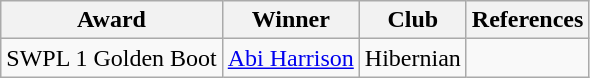<table class="wikitable">
<tr>
<th>Award</th>
<th>Winner</th>
<th>Club</th>
<th>References</th>
</tr>
<tr>
<td>SWPL 1 Golden Boot</td>
<td> <a href='#'>Abi Harrison</a></td>
<td>Hibernian</td>
<td></td>
</tr>
</table>
